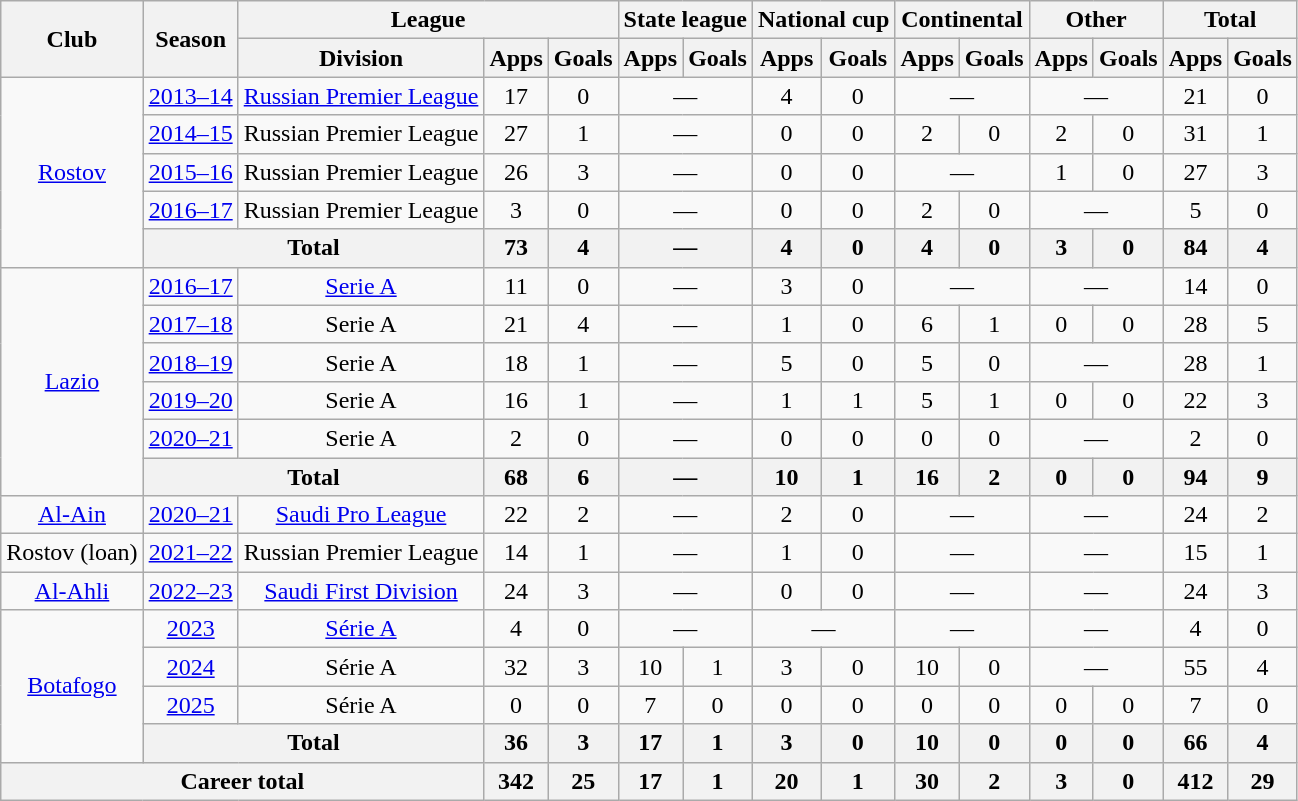<table class="wikitable" style="text-align: center;">
<tr>
<th rowspan="2">Club</th>
<th rowspan="2">Season</th>
<th colspan="3">League</th>
<th colspan="2">State league</th>
<th colspan="2">National cup</th>
<th colspan="2">Continental</th>
<th colspan="2">Other</th>
<th colspan="2">Total</th>
</tr>
<tr>
<th>Division</th>
<th>Apps</th>
<th>Goals</th>
<th>Apps</th>
<th>Goals</th>
<th>Apps</th>
<th>Goals</th>
<th>Apps</th>
<th>Goals</th>
<th>Apps</th>
<th>Goals</th>
<th>Apps</th>
<th>Goals</th>
</tr>
<tr>
<td rowspan="5"><a href='#'>Rostov</a></td>
<td><a href='#'>2013–14</a></td>
<td><a href='#'>Russian Premier League</a></td>
<td>17</td>
<td>0</td>
<td colspan="2">—</td>
<td>4</td>
<td>0</td>
<td colspan="2">—</td>
<td colspan="2">—</td>
<td>21</td>
<td>0</td>
</tr>
<tr>
<td><a href='#'>2014–15</a></td>
<td>Russian Premier League</td>
<td>27</td>
<td>1</td>
<td colspan="2">—</td>
<td>0</td>
<td>0</td>
<td>2</td>
<td>0</td>
<td>2</td>
<td>0</td>
<td>31</td>
<td>1</td>
</tr>
<tr>
<td><a href='#'>2015–16</a></td>
<td>Russian Premier League</td>
<td>26</td>
<td>3</td>
<td colspan="2">—</td>
<td>0</td>
<td>0</td>
<td colspan="2">—</td>
<td>1</td>
<td>0</td>
<td>27</td>
<td>3</td>
</tr>
<tr>
<td><a href='#'>2016–17</a></td>
<td>Russian Premier League</td>
<td>3</td>
<td>0</td>
<td colspan="2">—</td>
<td>0</td>
<td>0</td>
<td>2</td>
<td>0</td>
<td colspan="2">—</td>
<td>5</td>
<td>0</td>
</tr>
<tr>
<th colspan="2">Total</th>
<th>73</th>
<th>4</th>
<th colspan="2">—</th>
<th>4</th>
<th>0</th>
<th>4</th>
<th>0</th>
<th>3</th>
<th>0</th>
<th>84</th>
<th>4</th>
</tr>
<tr>
<td rowspan="6"><a href='#'>Lazio</a></td>
<td><a href='#'>2016–17</a></td>
<td><a href='#'>Serie A</a></td>
<td>11</td>
<td>0</td>
<td colspan="2">—</td>
<td>3</td>
<td>0</td>
<td colspan="2">—</td>
<td colspan="2">—</td>
<td>14</td>
<td>0</td>
</tr>
<tr>
<td><a href='#'>2017–18</a></td>
<td>Serie A</td>
<td>21</td>
<td>4</td>
<td colspan="2">—</td>
<td>1</td>
<td>0</td>
<td>6</td>
<td>1</td>
<td>0</td>
<td>0</td>
<td>28</td>
<td>5</td>
</tr>
<tr>
<td><a href='#'>2018–19</a></td>
<td>Serie A</td>
<td>18</td>
<td>1</td>
<td colspan="2">—</td>
<td>5</td>
<td>0</td>
<td>5</td>
<td>0</td>
<td colspan="2">—</td>
<td>28</td>
<td>1</td>
</tr>
<tr>
<td><a href='#'>2019–20</a></td>
<td>Serie A</td>
<td>16</td>
<td>1</td>
<td colspan="2">—</td>
<td>1</td>
<td>1</td>
<td>5</td>
<td>1</td>
<td>0</td>
<td>0</td>
<td>22</td>
<td>3</td>
</tr>
<tr>
<td><a href='#'>2020–21</a></td>
<td>Serie A</td>
<td>2</td>
<td>0</td>
<td colspan="2">—</td>
<td>0</td>
<td>0</td>
<td>0</td>
<td>0</td>
<td colspan="2">—</td>
<td>2</td>
<td>0</td>
</tr>
<tr>
<th colspan="2">Total</th>
<th>68</th>
<th>6</th>
<th colspan="2">—</th>
<th>10</th>
<th>1</th>
<th>16</th>
<th>2</th>
<th>0</th>
<th>0</th>
<th>94</th>
<th>9</th>
</tr>
<tr>
<td><a href='#'>Al-Ain</a></td>
<td><a href='#'>2020–21</a></td>
<td><a href='#'>Saudi Pro League</a></td>
<td>22</td>
<td>2</td>
<td colspan="2">—</td>
<td>2</td>
<td>0</td>
<td colspan="2">—</td>
<td colspan="2">—</td>
<td>24</td>
<td>2</td>
</tr>
<tr>
<td>Rostov (loan)</td>
<td><a href='#'>2021–22</a></td>
<td>Russian Premier League</td>
<td>14</td>
<td>1</td>
<td colspan="2">—</td>
<td>1</td>
<td>0</td>
<td colspan="2">—</td>
<td colspan="2">—</td>
<td>15</td>
<td>1</td>
</tr>
<tr>
<td><a href='#'>Al-Ahli</a></td>
<td><a href='#'>2022–23</a></td>
<td><a href='#'>Saudi First Division</a></td>
<td>24</td>
<td>3</td>
<td colspan="2">—</td>
<td>0</td>
<td>0</td>
<td colspan="2">—</td>
<td colspan="2">—</td>
<td>24</td>
<td>3</td>
</tr>
<tr>
<td rowspan="4"><a href='#'>Botafogo</a></td>
<td><a href='#'>2023</a></td>
<td><a href='#'>Série A</a></td>
<td>4</td>
<td>0</td>
<td colspan="2">—</td>
<td colspan="2">—</td>
<td colspan="2">—</td>
<td colspan="2">—</td>
<td>4</td>
<td>0</td>
</tr>
<tr>
<td><a href='#'>2024</a></td>
<td>Série A</td>
<td>32</td>
<td>3</td>
<td>10</td>
<td>1</td>
<td>3</td>
<td>0</td>
<td>10</td>
<td>0</td>
<td colspan="2">—</td>
<td>55</td>
<td>4</td>
</tr>
<tr>
<td><a href='#'>2025</a></td>
<td>Série A</td>
<td>0</td>
<td>0</td>
<td>7</td>
<td>0</td>
<td>0</td>
<td>0</td>
<td>0</td>
<td>0</td>
<td>0</td>
<td>0</td>
<td>7</td>
<td>0</td>
</tr>
<tr>
<th colspan="2">Total</th>
<th>36</th>
<th>3</th>
<th>17</th>
<th>1</th>
<th>3</th>
<th>0</th>
<th>10</th>
<th>0</th>
<th>0</th>
<th>0</th>
<th>66</th>
<th>4</th>
</tr>
<tr>
<th colspan="3">Career total</th>
<th>342</th>
<th>25</th>
<th>17</th>
<th>1</th>
<th>20</th>
<th>1</th>
<th>30</th>
<th>2</th>
<th>3</th>
<th>0</th>
<th>412</th>
<th>29</th>
</tr>
</table>
